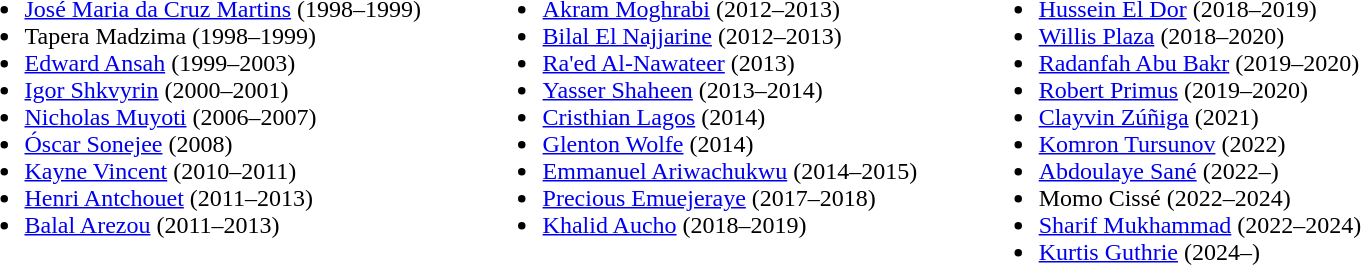<table>
<tr>
<td valign="top"><br><ul><li> <a href='#'>José Maria da Cruz Martins</a> (1998–1999)</li><li> Tapera Madzima (1998–1999)</li><li> <a href='#'>Edward Ansah</a> (1999–2003)</li><li> <a href='#'>Igor Shkvyrin</a> (2000–2001)</li><li> <a href='#'>Nicholas Muyoti</a> (2006–2007)</li><li> <a href='#'>Óscar Sonejee</a> (2008)</li><li> <a href='#'>Kayne Vincent</a> (2010–2011)</li><li> <a href='#'>Henri Antchouet</a> (2011–2013)</li><li> <a href='#'>Balal Arezou</a> (2011–2013)</li></ul></td>
<td width="33"> </td>
<td valign="top"><br><ul><li> <a href='#'>Akram Moghrabi</a> (2012–2013)</li><li> <a href='#'>Bilal El Najjarine</a> (2012–2013)</li><li> <a href='#'>Ra'ed Al-Nawateer</a> (2013)</li><li> <a href='#'>Yasser Shaheen</a> (2013–2014)</li><li> <a href='#'>Cristhian Lagos</a> (2014)</li><li> <a href='#'>Glenton Wolfe</a> (2014)</li><li> <a href='#'>Emmanuel Ariwachukwu</a> (2014–2015)</li><li> <a href='#'>Precious Emuejeraye</a> (2017–2018)</li><li> <a href='#'>Khalid Aucho</a> (2018–2019)</li></ul></td>
<td width="33"> </td>
<td valign="top"><br><ul><li> <a href='#'>Hussein El Dor</a> (2018–2019)</li><li> <a href='#'>Willis Plaza</a> (2018–2020)</li><li> <a href='#'>Radanfah Abu Bakr</a> (2019–2020)</li><li> <a href='#'>Robert Primus</a> (2019–2020)</li><li> <a href='#'>Clayvin Zúñiga</a> (2021)</li><li> <a href='#'>Komron Tursunov</a> (2022)</li><li> <a href='#'>Abdoulaye Sané</a> (2022–)</li><li> Momo Cissé (2022–2024)</li><li> <a href='#'>Sharif Mukhammad</a> (2022–2024)</li><li> <a href='#'>Kurtis Guthrie</a> (2024–)</li></ul></td>
</tr>
</table>
